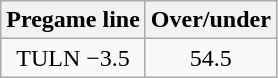<table class="wikitable">
<tr align="center">
<th style=>Pregame line</th>
<th style=>Over/under</th>
</tr>
<tr align="center">
<td>TULN −3.5</td>
<td>54.5</td>
</tr>
</table>
